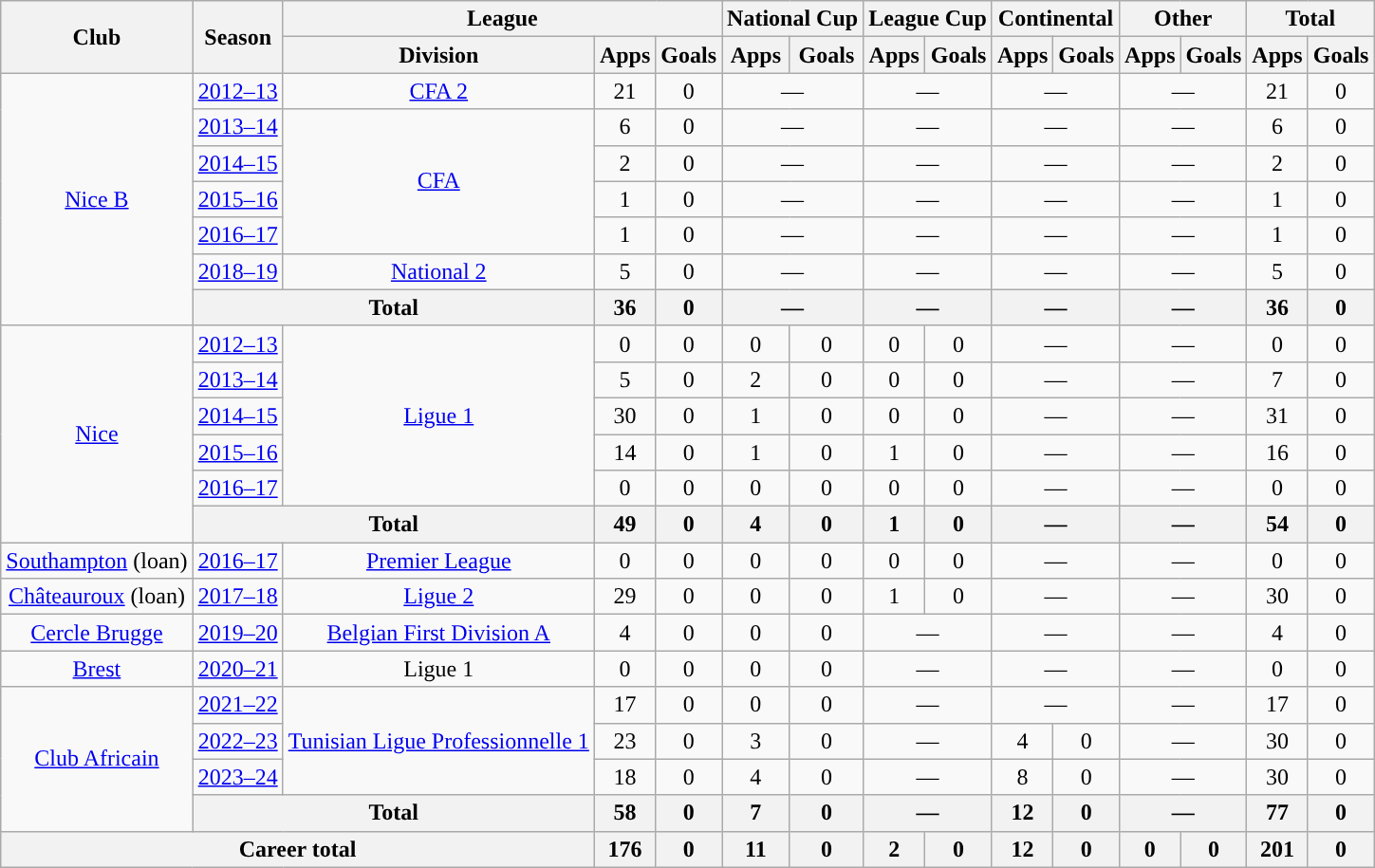<table class="wikitable" style="text-align:center">
<tr>
<th rowspan="2">Club</th>
<th rowspan="2">Season</th>
<th colspan="3">League</th>
<th colspan="2">National Cup</th>
<th colspan="2">League Cup</th>
<th colspan="2">Continental</th>
<th colspan="2">Other</th>
<th colspan="2">Total</th>
</tr>
<tr>
<th>Division</th>
<th>Apps</th>
<th>Goals</th>
<th>Apps</th>
<th>Goals</th>
<th>Apps</th>
<th>Goals</th>
<th>Apps</th>
<th>Goals</th>
<th>Apps</th>
<th>Goals</th>
<th>Apps</th>
<th>Goals</th>
</tr>
<tr>
<td rowspan="7“"><a href='#'>Nice B</a></td>
<td><a href='#'>2012–13</a></td>
<td><a href='#'>CFA 2</a></td>
<td>21</td>
<td>0</td>
<td colspan="2">—</td>
<td colspan="2">—</td>
<td colspan="2">—</td>
<td colspan="2">—</td>
<td>21</td>
<td>0</td>
</tr>
<tr>
<td><a href='#'>2013–14</a></td>
<td rowspan="4"><a href='#'>CFA</a></td>
<td>6</td>
<td>0</td>
<td colspan="2">—</td>
<td colspan="2">—</td>
<td colspan="2">—</td>
<td colspan="2">—</td>
<td>6</td>
<td>0</td>
</tr>
<tr>
<td><a href='#'>2014–15</a></td>
<td>2</td>
<td>0</td>
<td colspan="2">—</td>
<td colspan="2">—</td>
<td colspan="2">—</td>
<td colspan="2">—</td>
<td>2</td>
<td>0</td>
</tr>
<tr>
<td><a href='#'>2015–16</a></td>
<td>1</td>
<td>0</td>
<td colspan="2">—</td>
<td colspan="2">—</td>
<td colspan="2">—</td>
<td colspan="2">—</td>
<td>1</td>
<td>0</td>
</tr>
<tr>
<td><a href='#'>2016–17</a></td>
<td>1</td>
<td>0</td>
<td colspan="2">—</td>
<td colspan="2">—</td>
<td colspan="2">—</td>
<td colspan="2">—</td>
<td>1</td>
<td>0</td>
</tr>
<tr>
<td><a href='#'>2018–19</a></td>
<td><a href='#'>National 2</a></td>
<td>5</td>
<td>0</td>
<td colspan="2">—</td>
<td colspan="2">—</td>
<td colspan="2">—</td>
<td colspan="2">—</td>
<td>5</td>
<td>0</td>
</tr>
<tr>
<th colspan="2">Total</th>
<th>36</th>
<th>0</th>
<th colspan="2">—</th>
<th colspan="2">—</th>
<th colspan="2">—</th>
<th colspan="2">—</th>
<th>36</th>
<th>0</th>
</tr>
<tr>
<td rowspan="6"><a href='#'>Nice</a></td>
<td><a href='#'>2012–13</a></td>
<td rowspan="5"><a href='#'>Ligue 1</a></td>
<td>0</td>
<td>0</td>
<td>0</td>
<td>0</td>
<td>0</td>
<td>0</td>
<td colspan="2">—</td>
<td colspan="2">—</td>
<td>0</td>
<td>0</td>
</tr>
<tr>
<td><a href='#'>2013–14</a></td>
<td>5</td>
<td>0</td>
<td>2</td>
<td>0</td>
<td>0</td>
<td>0</td>
<td colspan="2">—</td>
<td colspan="2">—</td>
<td>7</td>
<td>0</td>
</tr>
<tr>
<td><a href='#'>2014–15</a></td>
<td>30</td>
<td>0</td>
<td>1</td>
<td>0</td>
<td>0</td>
<td>0</td>
<td colspan="2">—</td>
<td colspan="2">—</td>
<td>31</td>
<td>0</td>
</tr>
<tr>
<td><a href='#'>2015–16</a></td>
<td>14</td>
<td>0</td>
<td>1</td>
<td>0</td>
<td>1</td>
<td>0</td>
<td colspan="2">—</td>
<td colspan="2">—</td>
<td>16</td>
<td>0</td>
</tr>
<tr>
<td><a href='#'>2016–17</a></td>
<td>0</td>
<td>0</td>
<td>0</td>
<td>0</td>
<td>0</td>
<td>0</td>
<td colspan="2">—</td>
<td colspan="2">—</td>
<td>0</td>
<td>0</td>
</tr>
<tr>
<th colspan="2">Total</th>
<th>49</th>
<th>0</th>
<th>4</th>
<th>0</th>
<th>1</th>
<th>0</th>
<th colspan="2">—</th>
<th colspan="2">—</th>
<th>54</th>
<th>0</th>
</tr>
<tr>
<td><a href='#'>Southampton</a> (loan)</td>
<td><a href='#'>2016–17</a></td>
<td><a href='#'>Premier League</a></td>
<td>0</td>
<td>0</td>
<td>0</td>
<td>0</td>
<td>0</td>
<td>0</td>
<td colspan="2">—</td>
<td colspan="2">—</td>
<td>0</td>
<td>0</td>
</tr>
<tr>
<td><a href='#'>Châteauroux</a> (loan)</td>
<td><a href='#'>2017–18</a></td>
<td><a href='#'>Ligue 2</a></td>
<td>29</td>
<td>0</td>
<td>0</td>
<td>0</td>
<td>1</td>
<td>0</td>
<td colspan="2">—</td>
<td colspan="2">—</td>
<td>30</td>
<td>0</td>
</tr>
<tr>
<td><a href='#'>Cercle Brugge</a></td>
<td><a href='#'>2019–20</a></td>
<td><a href='#'>Belgian First Division A</a></td>
<td>4</td>
<td>0</td>
<td>0</td>
<td>0</td>
<td colspan="2">—</td>
<td colspan="2">—</td>
<td colspan="2">—</td>
<td>4</td>
<td>0</td>
</tr>
<tr>
<td><a href='#'>Brest</a></td>
<td><a href='#'>2020–21</a></td>
<td>Ligue 1</td>
<td>0</td>
<td>0</td>
<td>0</td>
<td>0</td>
<td colspan="2">—</td>
<td colspan="2">—</td>
<td colspan="2">—</td>
<td>0</td>
<td>0</td>
</tr>
<tr>
<td rowspan="4"><a href='#'>Club Africain</a></td>
<td><a href='#'>2021–22</a></td>
<td rowspan="3"><a href='#'>Tunisian Ligue Professionnelle 1</a></td>
<td>17</td>
<td>0</td>
<td>0</td>
<td>0</td>
<td colspan="2">—</td>
<td colspan="2">—</td>
<td colspan="2">—</td>
<td>17</td>
<td>0</td>
</tr>
<tr>
<td><a href='#'>2022–23</a></td>
<td>23</td>
<td>0</td>
<td>3</td>
<td>0</td>
<td colspan="2">—</td>
<td>4</td>
<td>0</td>
<td colspan="2">—</td>
<td>30</td>
<td>0</td>
</tr>
<tr>
<td><a href='#'>2023–24</a></td>
<td>18</td>
<td>0</td>
<td>4</td>
<td>0</td>
<td colspan="2">—</td>
<td>8</td>
<td>0</td>
<td colspan="2">—</td>
<td>30</td>
<td>0</td>
</tr>
<tr>
<th colspan="2">Total</th>
<th>58</th>
<th>0</th>
<th>7</th>
<th>0</th>
<th colspan="2">—</th>
<th>12</th>
<th>0</th>
<th colspan="2">—</th>
<th>77</th>
<th>0</th>
</tr>
<tr>
<th colspan="3">Career total</th>
<th>176</th>
<th>0</th>
<th>11</th>
<th>0</th>
<th>2</th>
<th>0</th>
<th>12</th>
<th>0</th>
<th>0</th>
<th>0</th>
<th>201</th>
<th>0</th>
</tr>
</table>
